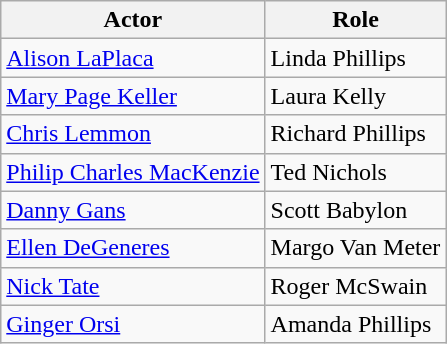<table class="wikitable">
<tr>
<th>Actor</th>
<th>Role</th>
</tr>
<tr>
<td><a href='#'>Alison LaPlaca</a></td>
<td>Linda Phillips</td>
</tr>
<tr>
<td><a href='#'>Mary Page Keller</a></td>
<td>Laura Kelly</td>
</tr>
<tr>
<td><a href='#'>Chris Lemmon</a></td>
<td>Richard Phillips</td>
</tr>
<tr>
<td><a href='#'>Philip Charles MacKenzie</a></td>
<td>Ted Nichols</td>
</tr>
<tr>
<td><a href='#'>Danny Gans</a></td>
<td>Scott Babylon</td>
</tr>
<tr>
<td><a href='#'>Ellen DeGeneres</a></td>
<td>Margo Van Meter</td>
</tr>
<tr>
<td><a href='#'>Nick Tate</a></td>
<td>Roger McSwain</td>
</tr>
<tr>
<td><a href='#'>Ginger Orsi</a></td>
<td>Amanda Phillips</td>
</tr>
</table>
